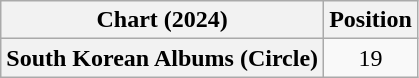<table class="wikitable sortable plainrowheaders" style="text-align:center">
<tr>
<th scope="col">Chart (2024)</th>
<th scope="col">Position</th>
</tr>
<tr>
<th scope="row">South Korean Albums (Circle)</th>
<td>19</td>
</tr>
</table>
